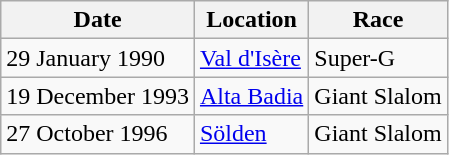<table class="wikitable">
<tr>
<th>Date</th>
<th>Location</th>
<th>Race</th>
</tr>
<tr>
<td>29 January 1990</td>
<td> <a href='#'>Val d'Isère</a></td>
<td>Super-G</td>
</tr>
<tr>
<td>19 December 1993</td>
<td> <a href='#'>Alta Badia</a></td>
<td>Giant Slalom</td>
</tr>
<tr>
<td>27 October 1996</td>
<td> <a href='#'>Sölden</a></td>
<td>Giant Slalom</td>
</tr>
</table>
